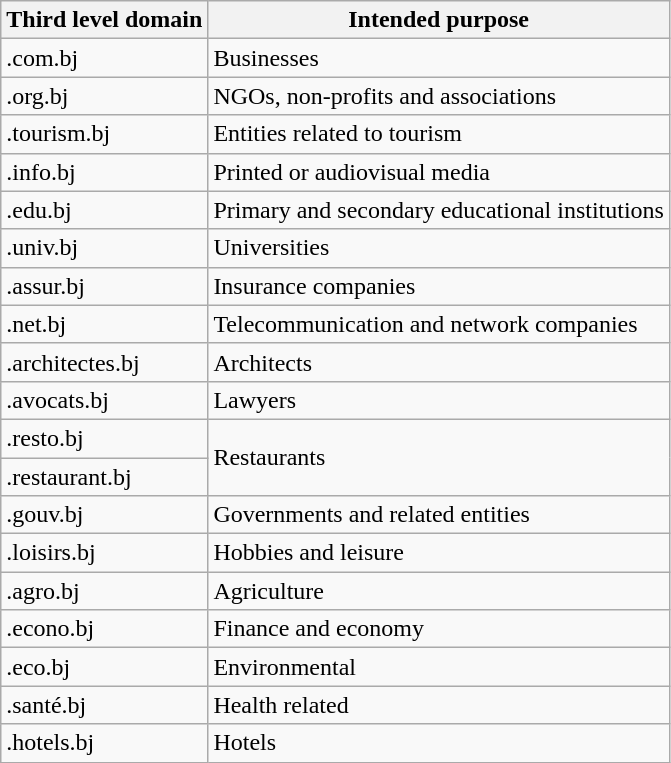<table class="wikitable">
<tr>
<th>Third level domain</th>
<th>Intended purpose</th>
</tr>
<tr>
<td>.com.bj</td>
<td>Businesses</td>
</tr>
<tr>
<td>.org.bj</td>
<td>NGOs, non-profits and associations</td>
</tr>
<tr>
<td>.tourism.bj</td>
<td>Entities related to tourism</td>
</tr>
<tr>
<td>.info.bj</td>
<td>Printed or audiovisual media</td>
</tr>
<tr>
<td>.edu.bj</td>
<td>Primary and secondary educational institutions</td>
</tr>
<tr>
<td>.univ.bj</td>
<td>Universities</td>
</tr>
<tr>
<td>.assur.bj</td>
<td>Insurance companies</td>
</tr>
<tr>
<td>.net.bj</td>
<td>Telecommunication and network companies</td>
</tr>
<tr>
<td>.architectes.bj</td>
<td>Architects</td>
</tr>
<tr>
<td>.avocats.bj</td>
<td>Lawyers</td>
</tr>
<tr>
<td>.resto.bj</td>
<td rowspan="2">Restaurants</td>
</tr>
<tr>
<td>.restaurant.bj</td>
</tr>
<tr>
<td>.gouv.bj</td>
<td>Governments and related entities</td>
</tr>
<tr>
<td>.loisirs.bj</td>
<td>Hobbies and leisure</td>
</tr>
<tr>
<td>.agro.bj</td>
<td>Agriculture</td>
</tr>
<tr>
<td>.econo.bj</td>
<td>Finance and economy</td>
</tr>
<tr>
<td>.eco.bj</td>
<td>Environmental</td>
</tr>
<tr>
<td>.santé.bj</td>
<td>Health related</td>
</tr>
<tr>
<td>.hotels.bj</td>
<td>Hotels</td>
</tr>
</table>
